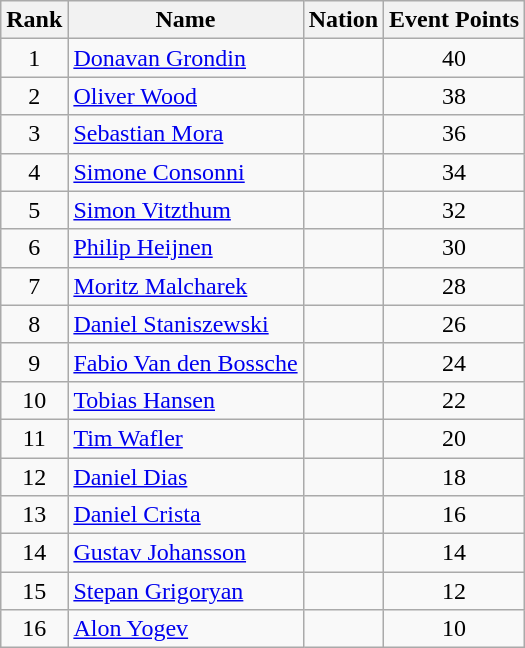<table class="wikitable sortable" style="text-align:center">
<tr>
<th>Rank</th>
<th>Name</th>
<th>Nation</th>
<th>Event Points</th>
</tr>
<tr>
<td>1</td>
<td align=left><a href='#'>Donavan Grondin</a></td>
<td align=left></td>
<td>40</td>
</tr>
<tr>
<td>2</td>
<td align=left><a href='#'>Oliver Wood</a></td>
<td align=left></td>
<td>38</td>
</tr>
<tr>
<td>3</td>
<td align=left><a href='#'>Sebastian Mora</a></td>
<td align=left></td>
<td>36</td>
</tr>
<tr>
<td>4</td>
<td align=left><a href='#'>Simone Consonni</a></td>
<td align=left></td>
<td>34</td>
</tr>
<tr>
<td>5</td>
<td align=left><a href='#'>Simon Vitzthum</a></td>
<td align=left></td>
<td>32</td>
</tr>
<tr>
<td>6</td>
<td align=left><a href='#'>Philip Heijnen</a></td>
<td align=left></td>
<td>30</td>
</tr>
<tr>
<td>7</td>
<td align=left><a href='#'>Moritz Malcharek</a></td>
<td align=left></td>
<td>28</td>
</tr>
<tr>
<td>8</td>
<td align=left><a href='#'>Daniel Staniszewski</a></td>
<td align=left></td>
<td>26</td>
</tr>
<tr>
<td>9</td>
<td align=left><a href='#'>Fabio Van den Bossche</a></td>
<td align=left></td>
<td>24</td>
</tr>
<tr>
<td>10</td>
<td align=left><a href='#'>Tobias Hansen</a></td>
<td align=left></td>
<td>22</td>
</tr>
<tr>
<td>11</td>
<td align=left><a href='#'>Tim Wafler</a></td>
<td align=left></td>
<td>20</td>
</tr>
<tr>
<td>12</td>
<td align=left><a href='#'>Daniel Dias</a></td>
<td align=left></td>
<td>18</td>
</tr>
<tr>
<td>13</td>
<td align=left><a href='#'>Daniel Crista</a></td>
<td align=left></td>
<td>16</td>
</tr>
<tr>
<td>14</td>
<td align=left><a href='#'>Gustav Johansson</a></td>
<td align=left></td>
<td>14</td>
</tr>
<tr>
<td>15</td>
<td align=left><a href='#'>Stepan Grigoryan</a></td>
<td align=left></td>
<td>12</td>
</tr>
<tr>
<td>16</td>
<td align=left><a href='#'>Alon Yogev</a></td>
<td align=left></td>
<td>10</td>
</tr>
</table>
